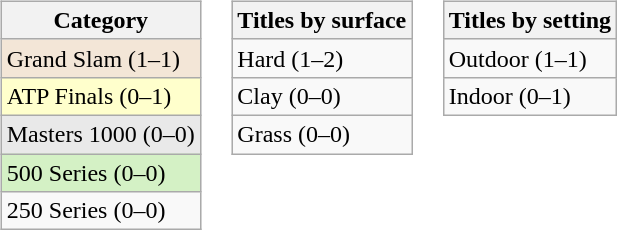<table>
<tr>
<td valign=top><br><table class=wikitable>
<tr>
<th>Category</th>
</tr>
<tr style="background:#f3e6d7;">
<td>Grand Slam (1–1)</td>
</tr>
<tr style="background:#ffc;">
<td>ATP Finals (0–1)</td>
</tr>
<tr style="background:#e9e9e9;">
<td>Masters 1000 (0–0)</td>
</tr>
<tr style="background:#d4f1c5;">
<td>500 Series (0–0)</td>
</tr>
<tr>
<td>250 Series (0–0)</td>
</tr>
</table>
</td>
<td valign=top><br><table class=wikitable>
<tr>
<th>Titles by surface</th>
</tr>
<tr>
<td>Hard (1–2)</td>
</tr>
<tr>
<td>Clay (0–0)</td>
</tr>
<tr>
<td>Grass (0–0)</td>
</tr>
</table>
</td>
<td valign=top><br><table class=wikitable>
<tr>
<th>Titles by setting</th>
</tr>
<tr>
<td>Outdoor (1–1)</td>
</tr>
<tr>
<td>Indoor (0–1)</td>
</tr>
</table>
</td>
</tr>
</table>
